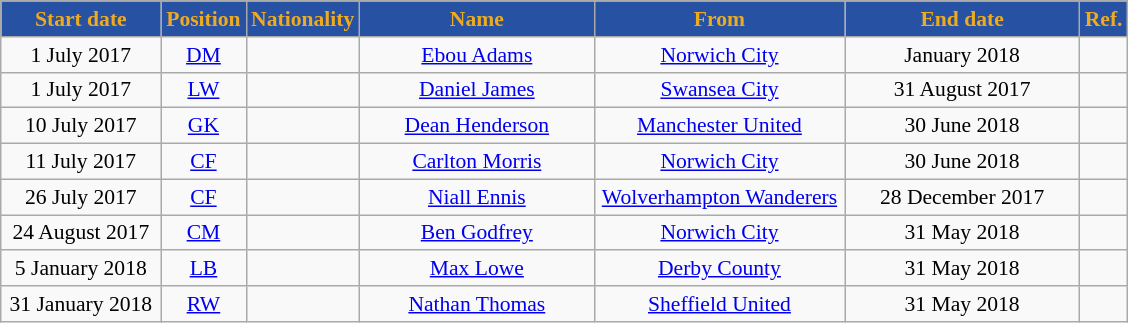<table class="wikitable"  style="text-align:center; font-size:90%; ">
<tr>
<th style="background:#2751A3; color:#EEAB1F; width:100px;">Start date</th>
<th style="background:#2751A3; color:#EEAB1F; width:50px;">Position</th>
<th style="background:#2751A3; color:#EEAB1F; width:50px;">Nationality</th>
<th style="background:#2751A3; color:#EEAB1F; width:150px;">Name</th>
<th style="background:#2751A3; color:#EEAB1F; width:160px;">From</th>
<th style="background:#2751A3; color:#EEAB1F; width:150px;">End date</th>
<th style="background:#2751A3; color:#EEAB1F; width:25px;">Ref.</th>
</tr>
<tr>
<td>1 July 2017</td>
<td><a href='#'>DM</a></td>
<td></td>
<td><a href='#'>Ebou Adams</a></td>
<td><a href='#'>Norwich City</a></td>
<td>January 2018</td>
<td></td>
</tr>
<tr>
<td>1 July 2017</td>
<td><a href='#'>LW</a></td>
<td></td>
<td><a href='#'>Daniel James</a></td>
<td><a href='#'>Swansea City</a></td>
<td>31 August 2017</td>
<td></td>
</tr>
<tr>
<td>10 July 2017</td>
<td><a href='#'>GK</a></td>
<td></td>
<td><a href='#'>Dean Henderson</a></td>
<td><a href='#'>Manchester United</a></td>
<td>30 June 2018</td>
<td></td>
</tr>
<tr>
<td>11 July 2017</td>
<td><a href='#'>CF</a></td>
<td></td>
<td><a href='#'>Carlton Morris</a></td>
<td><a href='#'>Norwich City</a></td>
<td>30 June 2018</td>
<td></td>
</tr>
<tr>
<td>26 July 2017</td>
<td><a href='#'>CF</a></td>
<td></td>
<td><a href='#'>Niall Ennis</a></td>
<td><a href='#'>Wolverhampton Wanderers</a></td>
<td>28 December 2017</td>
<td></td>
</tr>
<tr>
<td>24 August 2017</td>
<td><a href='#'>CM</a></td>
<td></td>
<td><a href='#'>Ben Godfrey</a></td>
<td><a href='#'>Norwich City</a></td>
<td>31 May 2018</td>
<td></td>
</tr>
<tr>
<td>5 January 2018</td>
<td><a href='#'>LB</a></td>
<td></td>
<td><a href='#'>Max Lowe</a></td>
<td><a href='#'>Derby County</a></td>
<td>31 May 2018</td>
<td></td>
</tr>
<tr>
<td>31 January 2018</td>
<td><a href='#'>RW</a></td>
<td></td>
<td><a href='#'>Nathan Thomas</a></td>
<td><a href='#'>Sheffield United</a></td>
<td>31 May 2018</td>
<td><br></td>
</tr>
</table>
